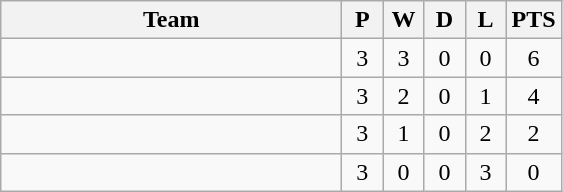<table class=wikitable style="text-align:center">
<tr>
<th width=220>Team</th>
<th width=20>P</th>
<th width=20>W</th>
<th width=20>D</th>
<th width=20>L</th>
<th width=20>PTS</th>
</tr>
<tr>
<td style="text-align:left;"></td>
<td>3</td>
<td>3</td>
<td>0</td>
<td>0</td>
<td>6</td>
</tr>
<tr>
<td style="text-align:left;"></td>
<td>3</td>
<td>2</td>
<td>0</td>
<td>1</td>
<td>4</td>
</tr>
<tr>
<td style="text-align:left;"></td>
<td>3</td>
<td>1</td>
<td>0</td>
<td>2</td>
<td>2</td>
</tr>
<tr>
<td style="text-align:left;"></td>
<td>3</td>
<td>0</td>
<td>0</td>
<td>3</td>
<td>0</td>
</tr>
</table>
